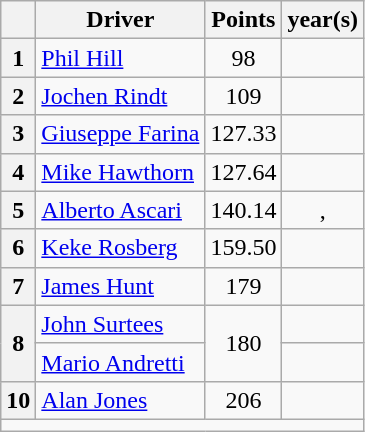<table class="wikitable" style="text-align:center">
<tr>
<th></th>
<th>Driver</th>
<th>Points</th>
<th> year(s)</th>
</tr>
<tr>
<th>1</th>
<td align=left> <a href='#'>Phil Hill</a></td>
<td>98</td>
<td></td>
</tr>
<tr>
<th>2</th>
<td align=left> <a href='#'>Jochen Rindt</a></td>
<td>109</td>
<td></td>
</tr>
<tr>
<th>3</th>
<td align=left> <a href='#'>Giuseppe Farina</a></td>
<td>127.33</td>
<td></td>
</tr>
<tr>
<th>4</th>
<td align=left> <a href='#'>Mike Hawthorn</a></td>
<td>127.64</td>
<td></td>
</tr>
<tr>
<th>5</th>
<td align=left> <a href='#'>Alberto Ascari</a></td>
<td>140.14</td>
<td>, </td>
</tr>
<tr>
<th>6</th>
<td align=left> <a href='#'>Keke Rosberg</a></td>
<td>159.50</td>
<td></td>
</tr>
<tr>
<th>7</th>
<td align=left> <a href='#'>James Hunt</a></td>
<td>179</td>
<td></td>
</tr>
<tr>
<th rowspan=2>8</th>
<td align=left> <a href='#'>John Surtees</a></td>
<td rowspan=2>180</td>
<td></td>
</tr>
<tr>
<td align=left> <a href='#'>Mario Andretti</a></td>
<td></td>
</tr>
<tr>
<th>10</th>
<td align=left> <a href='#'>Alan Jones</a></td>
<td>206</td>
<td></td>
</tr>
<tr align=center>
<td colspan=4></td>
</tr>
</table>
